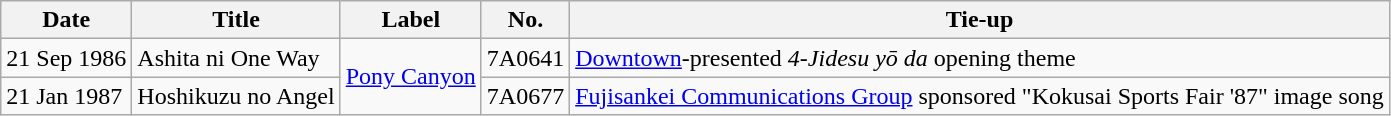<table class="wikitable">
<tr>
<th>Date</th>
<th>Title</th>
<th>Label</th>
<th>No.</th>
<th>Tie-up</th>
</tr>
<tr>
<td>21 Sep 1986</td>
<td>Ashita ni One Way</td>
<td rowspan="2"><a href='#'>Pony Canyon</a></td>
<td>7A0641</td>
<td><a href='#'>Downtown</a>-presented <em>4-Jidesu yō da</em> opening theme</td>
</tr>
<tr>
<td>21 Jan 1987</td>
<td>Hoshikuzu no Angel</td>
<td>7A0677</td>
<td><a href='#'>Fujisankei Communications Group</a> sponsored "Kokusai Sports Fair '87" image song</td>
</tr>
</table>
